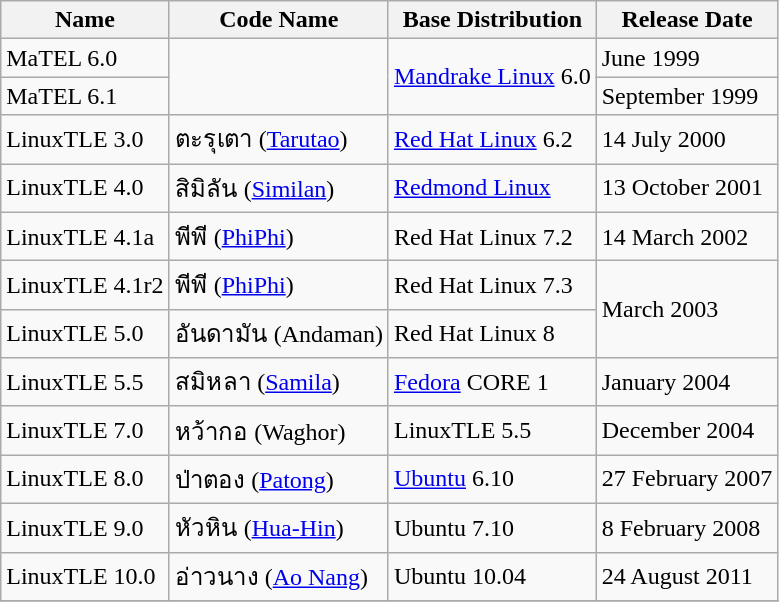<table class = "wikitable">
<tr>
<th>Name</th>
<th>Code Name</th>
<th>Base Distribution</th>
<th>Release Date</th>
</tr>
<tr>
<td>MaTEL 6.0</td>
<td rowspan="2"></td>
<td rowspan="2"><a href='#'>Mandrake Linux</a> 6.0</td>
<td>June 1999</td>
</tr>
<tr>
<td>MaTEL 6.1</td>
<td>September 1999</td>
</tr>
<tr>
<td>LinuxTLE 3.0</td>
<td>ตะรุเตา (<a href='#'>Tarutao</a>)</td>
<td><a href='#'>Red Hat Linux</a> 6.2</td>
<td>14 July 2000</td>
</tr>
<tr>
<td>LinuxTLE 4.0</td>
<td>สิมิลัน (<a href='#'>Similan</a>)</td>
<td><a href='#'>Redmond Linux</a></td>
<td>13 October 2001</td>
</tr>
<tr>
<td>LinuxTLE 4.1a</td>
<td>พีพี (<a href='#'>PhiPhi</a>)</td>
<td>Red Hat Linux 7.2</td>
<td>14 March 2002</td>
</tr>
<tr>
<td>LinuxTLE 4.1r2</td>
<td>พีพี (<a href='#'>PhiPhi</a>)</td>
<td>Red Hat Linux 7.3</td>
<td rowspan="2">March 2003</td>
</tr>
<tr>
<td>LinuxTLE 5.0</td>
<td>อันดามัน (Andaman)</td>
<td>Red Hat Linux 8</td>
</tr>
<tr>
<td>LinuxTLE 5.5</td>
<td>สมิหลา (<a href='#'>Samila</a>)</td>
<td><a href='#'>Fedora</a> CORE 1</td>
<td>January 2004</td>
</tr>
<tr>
<td>LinuxTLE 7.0</td>
<td>หว้ากอ (Waghor)</td>
<td>LinuxTLE 5.5</td>
<td>December 2004</td>
</tr>
<tr>
<td>LinuxTLE 8.0</td>
<td>ป่าตอง (<a href='#'>Patong</a>)</td>
<td><a href='#'>Ubuntu</a> 6.10</td>
<td>27 February 2007</td>
</tr>
<tr>
<td>LinuxTLE 9.0</td>
<td>หัวหิน (<a href='#'>Hua-Hin</a>)</td>
<td>Ubuntu 7.10</td>
<td>8 February 2008</td>
</tr>
<tr>
<td>LinuxTLE 10.0</td>
<td>อ่าวนาง (<a href='#'>Ao Nang</a>)</td>
<td>Ubuntu 10.04</td>
<td>24 August 2011</td>
</tr>
<tr>
</tr>
</table>
